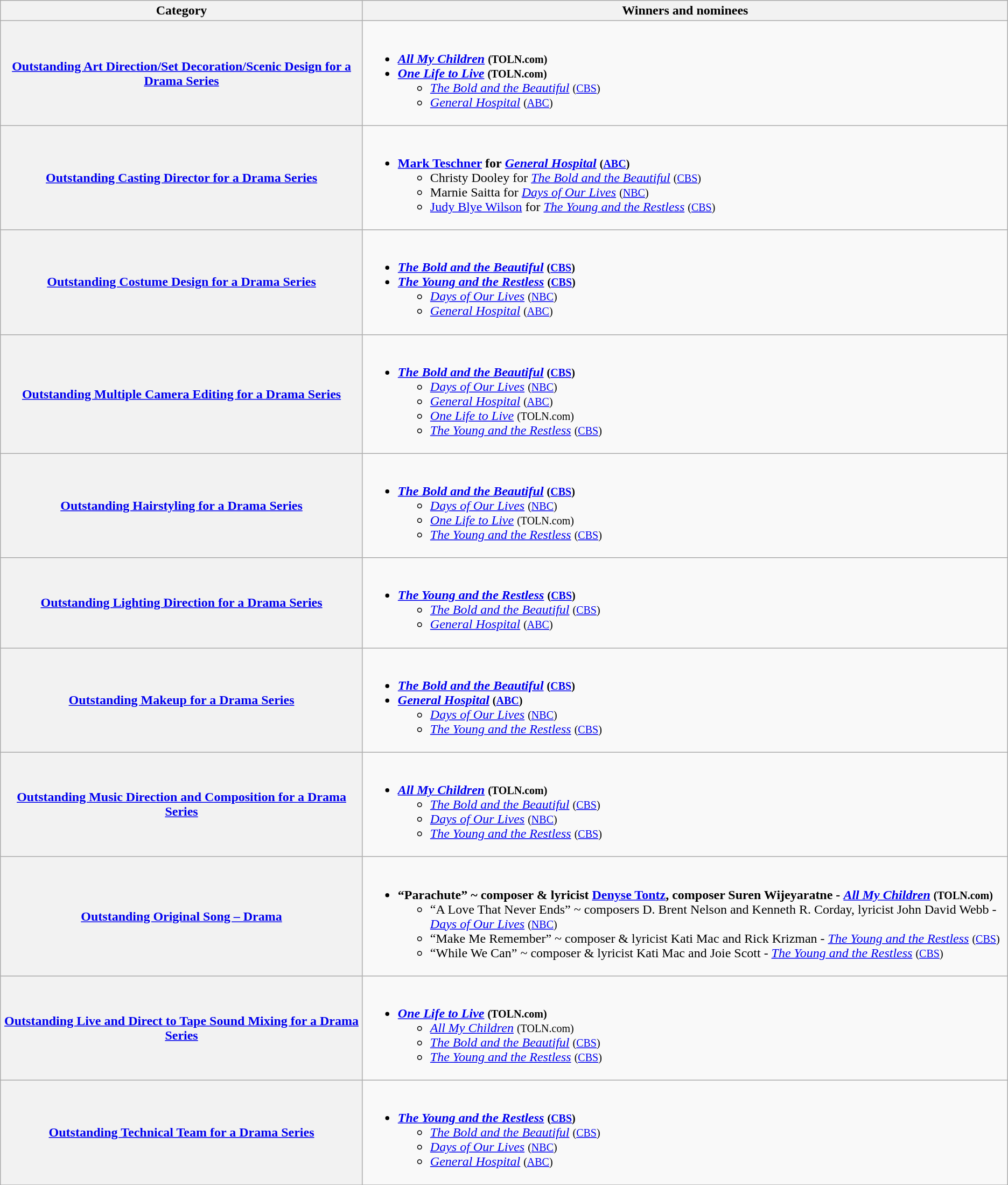<table class="wikitable sortable">
<tr>
<th scope="col">Category</th>
<th scope="col">Winners and nominees</th>
</tr>
<tr>
<th scope="row"><a href='#'>Outstanding Art Direction/Set Decoration/Scenic Design for a Drama Series</a></th>
<td><br><ul><li><strong><em><a href='#'>All My Children</a></em></strong> <small><strong>(TOLN.com)</strong></small></li><li><strong><em><a href='#'>One Life to Live</a></em></strong> <small><strong>(TOLN.com)</strong></small><ul><li><em><a href='#'>The Bold and the Beautiful</a></em> <small>(<a href='#'>CBS</a>)</small></li><li><em><a href='#'>General Hospital</a></em> <small>(<a href='#'>ABC</a>)</small></li></ul></li></ul></td>
</tr>
<tr>
<th scope="row"><a href='#'>Outstanding Casting Director for a Drama Series</a></th>
<td><br><ul><li><strong><a href='#'>Mark Teschner</a> for</strong> <strong><em><a href='#'>General Hospital</a></em></strong> <small><strong>(<a href='#'>ABC</a>)</strong></small><ul><li>Christy Dooley for <em><a href='#'>The Bold and the Beautiful</a></em> <small>(<a href='#'>CBS</a>)</small></li><li>Marnie Saitta for <em><a href='#'>Days of Our Lives</a></em> <small>(<a href='#'>NBC</a>)</small></li><li><a href='#'>Judy Blye Wilson</a> for <em><a href='#'>The Young and the Restless</a></em> <small>(<a href='#'>CBS</a>)</small></li></ul></li></ul></td>
</tr>
<tr>
<th scope="row"><a href='#'>Outstanding Costume Design for a Drama Series</a></th>
<td><br><ul><li><strong><em><a href='#'>The Bold and the Beautiful</a></em></strong> <small><strong>(<a href='#'>CBS</a>)</strong></small></li><li><strong><em><a href='#'>The Young and the Restless</a></em></strong> <small><strong>(<a href='#'>CBS</a>)</strong></small><ul><li><em><a href='#'>Days of Our Lives</a></em> <small>(<a href='#'>NBC</a>)</small></li><li><em><a href='#'>General Hospital</a></em> <small>(<a href='#'>ABC</a>)</small></li></ul></li></ul></td>
</tr>
<tr>
<th scope="row"><a href='#'>Outstanding Multiple Camera Editing for a Drama Series</a></th>
<td><br><ul><li><strong><em><a href='#'>The Bold and the Beautiful</a></em></strong> <small><strong>(<a href='#'>CBS</a>)</strong></small><ul><li><em><a href='#'>Days of Our Lives</a></em> <small>(<a href='#'>NBC</a>)</small></li><li><em><a href='#'>General Hospital</a></em> <small>(<a href='#'>ABC</a>)</small></li><li><em><a href='#'>One Life to Live</a></em> <small>(TOLN.com)</small></li><li><em><a href='#'>The Young and the Restless</a></em> <small>(<a href='#'>CBS</a>)</small></li></ul></li></ul></td>
</tr>
<tr>
<th scope="row"><a href='#'>Outstanding Hairstyling for a Drama Series</a></th>
<td><br><ul><li><strong><em><a href='#'>The Bold and the Beautiful</a></em></strong> <small><strong>(<a href='#'>CBS</a>)</strong></small><ul><li><em><a href='#'>Days of Our Lives</a></em> <small>(<a href='#'>NBC</a>)</small></li><li><em><a href='#'>One Life to Live</a></em> <small>(TOLN.com)</small></li><li><em><a href='#'>The Young and the Restless</a></em> <small>(<a href='#'>CBS</a>)</small></li></ul></li></ul></td>
</tr>
<tr>
<th scope="row"><a href='#'>Outstanding Lighting Direction for a Drama Series</a></th>
<td><br><ul><li><strong><em><a href='#'>The Young and the Restless</a></em></strong> <small><strong>(<a href='#'>CBS</a>)</strong></small><ul><li><em><a href='#'>The Bold and the Beautiful</a></em> <small>(<a href='#'>CBS</a>)</small></li><li><em><a href='#'>General Hospital</a></em> <small>(<a href='#'>ABC</a>)</small></li></ul></li></ul></td>
</tr>
<tr>
<th scope="row"><a href='#'>Outstanding Makeup for a Drama Series</a></th>
<td><br><ul><li><strong><em><a href='#'>The Bold and the Beautiful</a></em></strong> <small><strong>(<a href='#'>CBS</a>)</strong></small></li><li><strong><em><a href='#'>General Hospital</a></em></strong> <small><strong>(<a href='#'>ABC</a>)</strong></small><ul><li><em><a href='#'>Days of Our Lives</a></em> <small>(<a href='#'>NBC</a>)</small></li><li><em><a href='#'>The Young and the Restless</a></em> <small>(<a href='#'>CBS</a>)</small></li></ul></li></ul></td>
</tr>
<tr>
<th scope="row"><a href='#'>Outstanding Music Direction and Composition for a Drama Series</a></th>
<td><br><ul><li><strong><em><a href='#'>All My Children</a></em></strong> <small><strong>(TOLN.com)</strong></small><ul><li><em><a href='#'>The Bold and the Beautiful</a></em> <small>(<a href='#'>CBS</a>)</small></li><li><em><a href='#'>Days of Our Lives</a></em> <small>(<a href='#'>NBC</a>)</small></li><li><em><a href='#'>The Young and the Restless</a></em> <small>(<a href='#'>CBS</a>)</small></li></ul></li></ul></td>
</tr>
<tr>
<th scope="row"><a href='#'>Outstanding Original Song – Drama</a></th>
<td><br><ul><li><strong>“Parachute” ~ composer & lyricist <a href='#'>Denyse Tontz</a>, composer Suren Wijeyaratne -</strong> <strong><em><a href='#'>All My Children</a></em></strong> <small><strong>(TOLN.com)</strong></small><ul><li>“A Love That Never Ends” ~ composers D. Brent Nelson and Kenneth R. Corday, lyricist John David Webb - <em><a href='#'>Days of Our Lives</a></em> <small>(<a href='#'>NBC</a>)</small></li><li>“Make Me Remember” ~ composer & lyricist Kati Mac and Rick Krizman - <em><a href='#'>The Young and the Restless</a></em> <small>(<a href='#'>CBS</a>)</small></li><li>“While We Can” ~ composer & lyricist Kati Mac and Joie Scott - <em><a href='#'>The Young and the Restless</a></em> <small>(<a href='#'>CBS</a>)</small></li></ul></li></ul></td>
</tr>
<tr>
<th scope="row"><a href='#'>Outstanding Live and Direct to Tape Sound Mixing for a Drama Series</a></th>
<td><br><ul><li><strong><em><a href='#'>One Life to Live</a></em></strong> <small><strong>(TOLN.com)</strong></small><ul><li><em><a href='#'>All My Children</a></em> <small>(TOLN.com)</small></li><li><em><a href='#'>The Bold and the Beautiful</a></em> <small>(<a href='#'>CBS</a>)</small></li><li><em><a href='#'>The Young and the Restless</a></em> <small>(<a href='#'>CBS</a>)</small></li></ul></li></ul></td>
</tr>
<tr>
<th scope="row"><a href='#'>Outstanding Technical Team for a Drama Series</a></th>
<td><br><ul><li><strong><em><a href='#'>The Young and the Restless</a></em></strong> <small><strong>(<a href='#'>CBS</a>)</strong></small><ul><li><em><a href='#'>The Bold and the Beautiful</a></em> <small>(<a href='#'>CBS</a>)</small></li><li><em><a href='#'>Days of Our Lives</a></em> <small>(<a href='#'>NBC</a>)</small></li><li><em><a href='#'>General Hospital</a></em> <small>(<a href='#'>ABC</a>)</small></li></ul></li></ul></td>
</tr>
<tr>
</tr>
</table>
